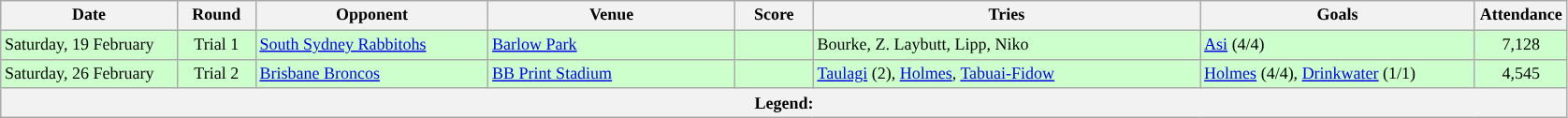<table class="wikitable" style="font-size:75%;">
<tr>
<th style="width:120px;">Date</th>
<th style="width:50px;">Round</th>
<th style="width:160px;">Opponent</th>
<th style="width:170px;">Venue</th>
<th style="width:50px;">Score</th>
<th style="width:270px;">Tries</th>
<th style="width:190px;">Goals</th>
<th style="width:60px;">Attendance</th>
</tr>
<tr style="background:#CCFFCC">
<td>Saturday, 19 February</td>
<td style="text-align:center;">Trial 1</td>
<td> <a href='#'>South Sydney Rabbitohs</a></td>
<td><a href='#'>Barlow Park</a></td>
<td style="text-align:center;"></td>
<td>Bourke, Z. Laybutt, Lipp, Niko</td>
<td><a href='#'>Asi</a> (4/4)</td>
<td style="text-align:center;">7,128</td>
</tr>
<tr style="background:#CCFFCC">
<td>Saturday, 26 February</td>
<td style="text-align:center;">Trial 2</td>
<td> <a href='#'>Brisbane Broncos</a></td>
<td><a href='#'>BB Print Stadium</a></td>
<td style="text-align:center;"></td>
<td><a href='#'>Taulagi</a> (2), <a href='#'>Holmes</a>, <a href='#'>Tabuai-Fidow</a></td>
<td><a href='#'>Holmes</a> (4/4), <a href='#'>Drinkwater</a> (1/1)</td>
<td style="text-align:center;">4,545</td>
</tr>
<tr>
<th colspan="11"><strong>Legend</strong>:    </th>
</tr>
</table>
